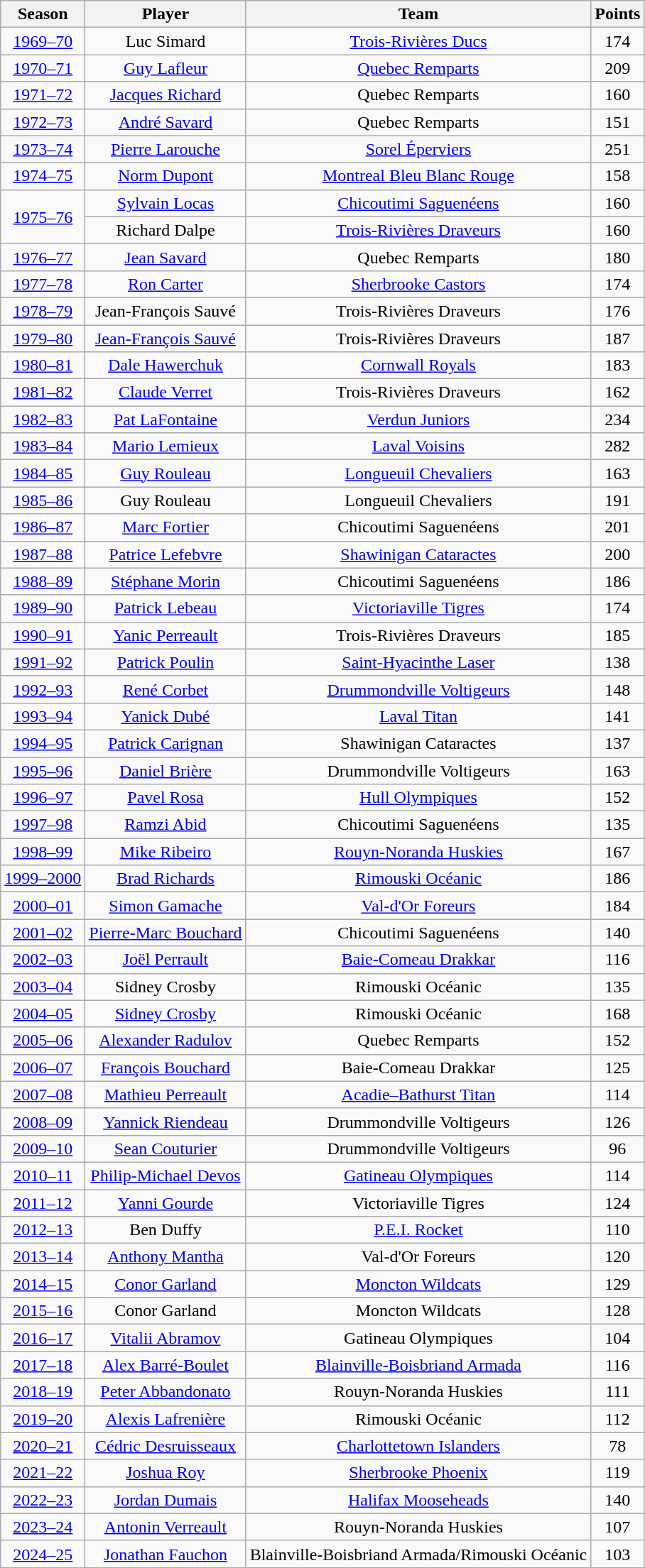<table class="wikitable" style="text-align:center">
<tr>
<th>Season</th>
<th>Player</th>
<th>Team</th>
<th>Points</th>
</tr>
<tr>
<td><a href='#'>1969–70</a></td>
<td>Luc Simard</td>
<td><a href='#'>Trois-Rivières Ducs</a></td>
<td>174</td>
</tr>
<tr>
<td><a href='#'>1970–71</a></td>
<td><a href='#'>Guy Lafleur</a></td>
<td><a href='#'>Quebec Remparts</a></td>
<td>209</td>
</tr>
<tr>
<td><a href='#'>1971–72</a></td>
<td><a href='#'>Jacques Richard</a></td>
<td>Quebec Remparts</td>
<td>160</td>
</tr>
<tr>
<td><a href='#'>1972–73</a></td>
<td><a href='#'>André Savard</a></td>
<td>Quebec Remparts</td>
<td>151</td>
</tr>
<tr>
<td><a href='#'>1973–74</a></td>
<td><a href='#'>Pierre Larouche</a></td>
<td><a href='#'>Sorel Éperviers</a></td>
<td>251</td>
</tr>
<tr>
<td><a href='#'>1974–75</a></td>
<td><a href='#'>Norm Dupont</a></td>
<td><a href='#'>Montreal Bleu Blanc Rouge</a></td>
<td>158</td>
</tr>
<tr>
<td rowspan=2><a href='#'>1975–76</a></td>
<td><a href='#'>Sylvain Locas</a></td>
<td><a href='#'>Chicoutimi Saguenéens</a></td>
<td>160</td>
</tr>
<tr>
<td>Richard Dalpe</td>
<td><a href='#'>Trois-Rivières Draveurs</a></td>
<td>160</td>
</tr>
<tr>
<td><a href='#'>1976–77</a></td>
<td><a href='#'>Jean Savard</a></td>
<td>Quebec Remparts</td>
<td>180</td>
</tr>
<tr>
<td><a href='#'>1977–78</a></td>
<td><a href='#'>Ron Carter</a></td>
<td><a href='#'>Sherbrooke Castors</a></td>
<td>174</td>
</tr>
<tr>
<td><a href='#'>1978–79</a></td>
<td>Jean-François Sauvé</td>
<td>Trois-Rivières Draveurs</td>
<td>176</td>
</tr>
<tr>
<td><a href='#'>1979–80</a></td>
<td><a href='#'>Jean-François Sauvé</a></td>
<td>Trois-Rivières Draveurs</td>
<td>187</td>
</tr>
<tr>
<td><a href='#'>1980–81</a></td>
<td><a href='#'>Dale Hawerchuk</a></td>
<td><a href='#'>Cornwall Royals</a></td>
<td>183</td>
</tr>
<tr>
<td><a href='#'>1981–82</a></td>
<td><a href='#'>Claude Verret</a></td>
<td>Trois-Rivières Draveurs</td>
<td>162</td>
</tr>
<tr>
<td><a href='#'>1982–83</a></td>
<td><a href='#'>Pat LaFontaine</a></td>
<td><a href='#'>Verdun Juniors</a></td>
<td>234</td>
</tr>
<tr>
<td><a href='#'>1983–84</a></td>
<td><a href='#'>Mario Lemieux</a></td>
<td><a href='#'>Laval Voisins</a></td>
<td>282</td>
</tr>
<tr>
<td><a href='#'>1984–85</a></td>
<td><a href='#'>Guy Rouleau</a></td>
<td><a href='#'>Longueuil Chevaliers</a></td>
<td>163</td>
</tr>
<tr>
<td><a href='#'>1985–86</a></td>
<td>Guy Rouleau</td>
<td>Longueuil Chevaliers</td>
<td>191</td>
</tr>
<tr>
<td><a href='#'>1986–87</a></td>
<td><a href='#'>Marc Fortier</a></td>
<td>Chicoutimi Saguenéens</td>
<td>201</td>
</tr>
<tr>
<td><a href='#'>1987–88</a></td>
<td><a href='#'>Patrice Lefebvre</a></td>
<td><a href='#'>Shawinigan Cataractes</a></td>
<td>200</td>
</tr>
<tr>
<td><a href='#'>1988–89</a></td>
<td><a href='#'>Stéphane Morin</a></td>
<td>Chicoutimi Saguenéens</td>
<td>186</td>
</tr>
<tr>
<td><a href='#'>1989–90</a></td>
<td><a href='#'>Patrick Lebeau</a></td>
<td><a href='#'>Victoriaville Tigres</a></td>
<td>174</td>
</tr>
<tr>
<td><a href='#'>1990–91</a></td>
<td><a href='#'>Yanic Perreault</a></td>
<td>Trois-Rivières Draveurs</td>
<td>185</td>
</tr>
<tr>
<td><a href='#'>1991–92</a></td>
<td><a href='#'>Patrick Poulin</a></td>
<td><a href='#'>Saint-Hyacinthe Laser</a></td>
<td>138</td>
</tr>
<tr>
<td><a href='#'>1992–93</a></td>
<td><a href='#'>René Corbet</a></td>
<td><a href='#'>Drummondville Voltigeurs</a></td>
<td>148</td>
</tr>
<tr>
<td><a href='#'>1993–94</a></td>
<td><a href='#'>Yanick Dubé</a></td>
<td><a href='#'>Laval Titan</a></td>
<td>141</td>
</tr>
<tr>
<td><a href='#'>1994–95</a></td>
<td><a href='#'>Patrick Carignan</a></td>
<td>Shawinigan Cataractes</td>
<td>137</td>
</tr>
<tr>
<td><a href='#'>1995–96</a></td>
<td><a href='#'>Daniel Brière</a></td>
<td>Drummondville Voltigeurs</td>
<td>163</td>
</tr>
<tr>
<td><a href='#'>1996–97</a></td>
<td><a href='#'>Pavel Rosa</a></td>
<td><a href='#'>Hull Olympiques</a></td>
<td>152</td>
</tr>
<tr>
<td><a href='#'>1997–98</a></td>
<td><a href='#'>Ramzi Abid</a></td>
<td>Chicoutimi Saguenéens</td>
<td>135</td>
</tr>
<tr>
<td><a href='#'>1998–99</a></td>
<td><a href='#'>Mike Ribeiro</a></td>
<td><a href='#'>Rouyn-Noranda Huskies</a></td>
<td>167</td>
</tr>
<tr>
<td><a href='#'>1999–2000</a></td>
<td><a href='#'>Brad Richards</a></td>
<td><a href='#'>Rimouski Océanic</a></td>
<td>186</td>
</tr>
<tr>
<td><a href='#'>2000–01</a></td>
<td><a href='#'>Simon Gamache</a></td>
<td><a href='#'>Val-d'Or Foreurs</a></td>
<td>184</td>
</tr>
<tr>
<td><a href='#'>2001–02</a></td>
<td><a href='#'>Pierre-Marc Bouchard</a></td>
<td>Chicoutimi Saguenéens</td>
<td>140</td>
</tr>
<tr>
<td><a href='#'>2002–03</a></td>
<td><a href='#'>Joël Perrault</a></td>
<td><a href='#'>Baie-Comeau Drakkar</a></td>
<td>116</td>
</tr>
<tr>
<td><a href='#'>2003–04</a></td>
<td>Sidney Crosby</td>
<td>Rimouski Océanic</td>
<td>135</td>
</tr>
<tr>
<td><a href='#'>2004–05</a></td>
<td><a href='#'>Sidney Crosby</a></td>
<td>Rimouski Océanic</td>
<td>168</td>
</tr>
<tr>
<td><a href='#'>2005–06</a></td>
<td><a href='#'>Alexander Radulov</a></td>
<td>Quebec Remparts</td>
<td>152</td>
</tr>
<tr>
<td><a href='#'>2006–07</a></td>
<td><a href='#'>François Bouchard</a></td>
<td>Baie-Comeau Drakkar</td>
<td>125</td>
</tr>
<tr>
<td><a href='#'>2007–08</a></td>
<td><a href='#'>Mathieu Perreault</a></td>
<td><a href='#'>Acadie–Bathurst Titan</a></td>
<td>114</td>
</tr>
<tr>
<td><a href='#'>2008–09</a></td>
<td><a href='#'>Yannick Riendeau</a></td>
<td>Drummondville Voltigeurs</td>
<td>126</td>
</tr>
<tr>
<td><a href='#'>2009–10</a></td>
<td><a href='#'>Sean Couturier</a></td>
<td>Drummondville Voltigeurs</td>
<td>96</td>
</tr>
<tr>
<td><a href='#'>2010–11</a></td>
<td><a href='#'>Philip-Michael Devos</a></td>
<td><a href='#'>Gatineau Olympiques</a></td>
<td>114</td>
</tr>
<tr>
<td><a href='#'>2011–12</a></td>
<td><a href='#'>Yanni Gourde</a></td>
<td>Victoriaville Tigres</td>
<td>124</td>
</tr>
<tr>
<td><a href='#'>2012–13</a></td>
<td>Ben Duffy</td>
<td><a href='#'>P.E.I. Rocket</a></td>
<td>110</td>
</tr>
<tr>
<td><a href='#'>2013–14</a></td>
<td><a href='#'>Anthony Mantha</a></td>
<td>Val-d'Or Foreurs</td>
<td>120</td>
</tr>
<tr>
<td><a href='#'>2014–15</a></td>
<td><a href='#'>Conor Garland</a></td>
<td><a href='#'>Moncton Wildcats</a></td>
<td>129</td>
</tr>
<tr>
<td><a href='#'>2015–16</a></td>
<td>Conor Garland</td>
<td>Moncton Wildcats</td>
<td>128</td>
</tr>
<tr>
<td><a href='#'>2016–17</a></td>
<td><a href='#'>Vitalii Abramov</a></td>
<td>Gatineau Olympiques</td>
<td>104</td>
</tr>
<tr>
<td><a href='#'>2017–18</a></td>
<td><a href='#'>Alex Barré-Boulet</a></td>
<td><a href='#'>Blainville-Boisbriand Armada</a></td>
<td>116</td>
</tr>
<tr>
<td><a href='#'>2018–19</a></td>
<td><a href='#'>Peter Abbandonato</a></td>
<td>Rouyn-Noranda Huskies</td>
<td>111</td>
</tr>
<tr>
<td><a href='#'>2019–20</a></td>
<td><a href='#'>Alexis Lafrenière</a></td>
<td>Rimouski Océanic</td>
<td>112</td>
</tr>
<tr>
<td><a href='#'>2020–21</a></td>
<td><a href='#'>Cédric Desruisseaux</a></td>
<td><a href='#'>Charlottetown Islanders</a></td>
<td>78</td>
</tr>
<tr>
<td><a href='#'>2021–22</a></td>
<td><a href='#'>Joshua Roy</a></td>
<td><a href='#'>Sherbrooke Phoenix</a></td>
<td>119</td>
</tr>
<tr>
<td><a href='#'>2022–23</a></td>
<td><a href='#'>Jordan Dumais</a></td>
<td><a href='#'>Halifax Mooseheads</a></td>
<td>140</td>
</tr>
<tr>
<td><a href='#'>2023–24</a></td>
<td><a href='#'>Antonin Verreault</a></td>
<td>Rouyn-Noranda Huskies</td>
<td>107</td>
</tr>
<tr>
<td><a href='#'>2024–25</a></td>
<td><a href='#'>Jonathan Fauchon</a></td>
<td>Blainville-Boisbriand Armada/Rimouski Océanic</td>
<td>103</td>
</tr>
</table>
